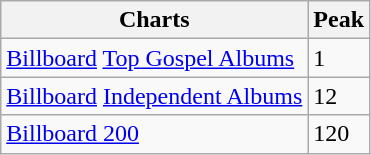<table class="wikitable">
<tr>
<th>Charts</th>
<th>Peak</th>
</tr>
<tr>
<td><a href='#'>Billboard</a> <a href='#'>Top Gospel Albums</a></td>
<td>1</td>
</tr>
<tr>
<td><a href='#'>Billboard</a> <a href='#'>Independent Albums</a></td>
<td>12</td>
</tr>
<tr>
<td><a href='#'>Billboard 200</a></td>
<td>120</td>
</tr>
</table>
